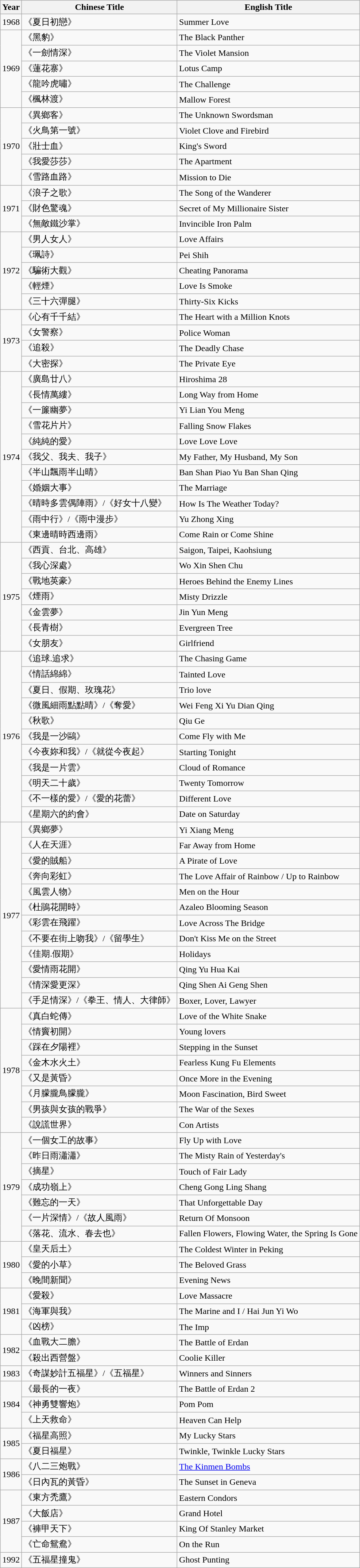<table class="wikitable">
<tr>
<th>Year</th>
<th>Chinese Title</th>
<th>English Title</th>
</tr>
<tr>
<td>1968</td>
<td>《夏日初戀》</td>
<td>Summer Love</td>
</tr>
<tr>
<td rowspan="5">1969</td>
<td>《黑豹》</td>
<td>The Black Panther</td>
</tr>
<tr>
<td>《一劍情深》</td>
<td>The Violet Mansion</td>
</tr>
<tr>
<td>《蓮花寨》</td>
<td>Lotus Camp</td>
</tr>
<tr>
<td>《龍吟虎嘯》</td>
<td>The Challenge</td>
</tr>
<tr>
<td>《楓林渡》</td>
<td>Mallow Forest</td>
</tr>
<tr>
<td rowspan="5">1970</td>
<td>《異鄉客》</td>
<td>The Unknown Swordsman</td>
</tr>
<tr>
<td>《火鳥第一號》</td>
<td>Violet Clove and Firebird</td>
</tr>
<tr>
<td>《壯士血》</td>
<td>King's Sword</td>
</tr>
<tr>
<td>《我愛莎莎》</td>
<td>The Apartment</td>
</tr>
<tr>
<td>《雪路血路》</td>
<td>Mission to Die</td>
</tr>
<tr>
<td rowspan="3">1971</td>
<td>《浪子之歌》</td>
<td>The Song of the Wanderer</td>
</tr>
<tr>
<td>《財色驚魂》</td>
<td>Secret of My Millionaire Sister</td>
</tr>
<tr>
<td>《無敵鐵沙掌》</td>
<td>Invincible Iron Palm</td>
</tr>
<tr>
<td rowspan="5">1972</td>
<td>《男人女人》</td>
<td>Love Affairs</td>
</tr>
<tr>
<td>《珮詩》</td>
<td>Pei Shih</td>
</tr>
<tr>
<td>《騙術大觀》</td>
<td>Cheating Panorama</td>
</tr>
<tr>
<td>《輕煙》</td>
<td>Love Is Smoke</td>
</tr>
<tr>
<td>《三十六彈腿》</td>
<td>Thirty-Six Kicks</td>
</tr>
<tr>
<td rowspan="4">1973</td>
<td>《心有千千結》</td>
<td>The Heart with a Million Knots</td>
</tr>
<tr>
<td>《女警察》</td>
<td>Police Woman</td>
</tr>
<tr>
<td>《追殺》</td>
<td>The Deadly Chase</td>
</tr>
<tr>
<td>《大密探》</td>
<td>The Private Eye</td>
</tr>
<tr>
<td rowspan="11">1974</td>
<td>《廣島廿八》</td>
<td>Hiroshima 28</td>
</tr>
<tr>
<td>《長情萬縷》</td>
<td>Long Way from Home</td>
</tr>
<tr>
<td>《一簾幽夢》</td>
<td>Yi Lian You Meng</td>
</tr>
<tr>
<td>《雪花片片》</td>
<td>Falling Snow Flakes</td>
</tr>
<tr>
<td>《純純的愛》</td>
<td>Love Love Love</td>
</tr>
<tr>
<td>《我父、我夫、我子》</td>
<td>My Father, My Husband, My Son</td>
</tr>
<tr>
<td>《半山飄雨半山晴》</td>
<td>Ban Shan Piao Yu Ban Shan Qing</td>
</tr>
<tr>
<td>《婚姻大事》</td>
<td>The Marriage</td>
</tr>
<tr>
<td>《晴時多雲偶陣雨》/《好女十八變》</td>
<td>How Is The Weather Today?</td>
</tr>
<tr>
<td>《雨中行》/《雨中漫步》</td>
<td>Yu Zhong Xing</td>
</tr>
<tr>
<td>《東邊晴時西邊雨》</td>
<td>Come Rain or Come Shine</td>
</tr>
<tr>
<td rowspan="7">1975</td>
<td>《西貢、台北、高雄》</td>
<td>Saigon, Taipei, Kaohsiung</td>
</tr>
<tr>
<td>《我心深處》</td>
<td>Wo Xin Shen Chu</td>
</tr>
<tr>
<td>《戰地英豪》</td>
<td>Heroes Behind the Enemy Lines</td>
</tr>
<tr>
<td>《煙雨》</td>
<td>Misty Drizzle</td>
</tr>
<tr>
<td>《金雲夢》</td>
<td>Jin Yun Meng</td>
</tr>
<tr>
<td>《長青樹》</td>
<td>Evergreen Tree</td>
</tr>
<tr>
<td>《女朋友》</td>
<td>Girlfriend</td>
</tr>
<tr>
<td rowspan="11">1976</td>
<td>《追球.追求》</td>
<td>The Chasing Game</td>
</tr>
<tr>
<td>《情話綿綿》</td>
<td>Tainted Love</td>
</tr>
<tr>
<td>《夏日、假期、玫瑰花》</td>
<td>Trio love</td>
</tr>
<tr>
<td>《微風細雨點點晴》/《奪愛》</td>
<td>Wei Feng Xi Yu Dian Qing</td>
</tr>
<tr>
<td>《秋歌》</td>
<td>Qiu Ge</td>
</tr>
<tr>
<td>《我是一沙鷗》</td>
<td>Come Fly with Me</td>
</tr>
<tr>
<td>《今夜妳和我》/《就從今夜起》</td>
<td>Starting Tonight</td>
</tr>
<tr>
<td>《我是一片雲》</td>
<td>Cloud of Romance</td>
</tr>
<tr>
<td>《明天二十歲》</td>
<td>Twenty Tomorrow</td>
</tr>
<tr>
<td>《不一樣的愛》/《愛的花蕾》</td>
<td>Different Love</td>
</tr>
<tr>
<td>《星期六的約會》</td>
<td>Date on Saturday</td>
</tr>
<tr>
<td rowspan="12">1977</td>
<td>《異鄉夢》</td>
<td>Yi Xiang Meng</td>
</tr>
<tr>
<td>《人在天涯》</td>
<td>Far Away from Home</td>
</tr>
<tr>
<td>《愛的賊船》</td>
<td>A Pirate of Love</td>
</tr>
<tr>
<td>《奔向彩虹》</td>
<td>The Love Affair of Rainbow / Up to Rainbow</td>
</tr>
<tr>
<td>《風雲人物》</td>
<td>Men on the Hour</td>
</tr>
<tr>
<td>《杜鵑花開時》</td>
<td>Azaleo Blooming Season</td>
</tr>
<tr>
<td>《彩雲在飛躍》</td>
<td>Love Across The Bridge</td>
</tr>
<tr>
<td>《不要在街上吻我》/《留學生》</td>
<td>Don't Kiss Me on the Street</td>
</tr>
<tr>
<td>《佳期.假期》</td>
<td>Holidays</td>
</tr>
<tr>
<td>《愛情雨花開》</td>
<td>Qing Yu Hua Kai</td>
</tr>
<tr>
<td>《情深愛更深》</td>
<td>Qing Shen Ai Geng Shen</td>
</tr>
<tr>
<td>《手足情深》/《拳王、情人、大律師》</td>
<td>Boxer, Lover, Lawyer</td>
</tr>
<tr>
<td rowspan="8">1978</td>
<td>《真白蛇傳》</td>
<td>Love of the White Snake</td>
</tr>
<tr>
<td>《情竇初開》</td>
<td>Young lovers</td>
</tr>
<tr>
<td>《踩在夕陽裡》</td>
<td>Stepping in the Sunset</td>
</tr>
<tr>
<td>《金木水火土》</td>
<td>Fearless Kung Fu Elements</td>
</tr>
<tr>
<td>《又是黃昏》</td>
<td>Once More in the Evening</td>
</tr>
<tr>
<td>《月朦朧鳥朦朧》</td>
<td>Moon Fascination, Bird Sweet</td>
</tr>
<tr>
<td>《男孩與女孩的戰爭》</td>
<td>The War of the Sexes</td>
</tr>
<tr>
<td>《說謊世界》</td>
<td>Con Artists</td>
</tr>
<tr>
<td rowspan="7">1979</td>
<td>《一個女工的故事》</td>
<td>Fly Up with Love</td>
</tr>
<tr>
<td>《昨日雨瀟瀟》</td>
<td>The Misty Rain of Yesterday's</td>
</tr>
<tr>
<td>《摘星》</td>
<td>Touch of Fair Lady</td>
</tr>
<tr>
<td>《成功嶺上》</td>
<td>Cheng Gong Ling Shang</td>
</tr>
<tr>
<td>《難忘的一天》</td>
<td>That Unforgettable Day</td>
</tr>
<tr>
<td>《一片深情》/《故人風雨》</td>
<td>Return Of Monsoon</td>
</tr>
<tr>
<td>《落花、流水、春去也》</td>
<td>Fallen Flowers, Flowing Water, the Spring Is Gone</td>
</tr>
<tr>
<td rowspan="3">1980</td>
<td>《皇天后土》</td>
<td>The Coldest Winter in Peking</td>
</tr>
<tr>
<td>《愛的小草》</td>
<td>The Beloved Grass</td>
</tr>
<tr>
<td>《晚間新聞》</td>
<td>Evening News</td>
</tr>
<tr>
<td rowspan="3">1981</td>
<td>《愛殺》</td>
<td>Love Massacre</td>
</tr>
<tr>
<td>《海軍與我》</td>
<td>The Marine and I / Hai Jun Yi Wo</td>
</tr>
<tr>
<td>《凶榜》</td>
<td>The Imp</td>
</tr>
<tr>
<td rowspan="2">1982</td>
<td>《血戰大二膽》</td>
<td>The Battle of Erdan</td>
</tr>
<tr>
<td>《殺出西營盤》</td>
<td>Coolie Killer</td>
</tr>
<tr>
<td>1983</td>
<td>《奇謀妙計五福星》/《五福星》</td>
<td>Winners and Sinners</td>
</tr>
<tr>
<td rowspan="3">1984</td>
<td>《最長的一夜》</td>
<td>The Battle of Erdan 2</td>
</tr>
<tr>
<td>《神勇雙響炮》</td>
<td>Pom Pom</td>
</tr>
<tr>
<td>《上天救命》</td>
<td>Heaven Can Help</td>
</tr>
<tr>
<td rowspan="2">1985</td>
<td>《福星高照》</td>
<td>My Lucky Stars</td>
</tr>
<tr>
<td>《夏日福星》</td>
<td>Twinkle, Twinkle Lucky Stars</td>
</tr>
<tr>
<td rowspan="2">1986</td>
<td>《八二三炮戰》</td>
<td><a href='#'>The Kinmen Bombs</a></td>
</tr>
<tr>
<td>《日內瓦的黃昏》</td>
<td>The Sunset in Geneva</td>
</tr>
<tr>
<td rowspan="4">1987</td>
<td>《東方禿鷹》</td>
<td>Eastern Condors</td>
</tr>
<tr>
<td>《大飯店》</td>
<td>Grand Hotel</td>
</tr>
<tr>
<td>《褲甲天下》</td>
<td>King Of Stanley Market</td>
</tr>
<tr>
<td>《亡命鴛鴦》</td>
<td>On the Run</td>
</tr>
<tr>
<td>1992</td>
<td>《五福星撞鬼》</td>
<td>Ghost Punting</td>
</tr>
</table>
